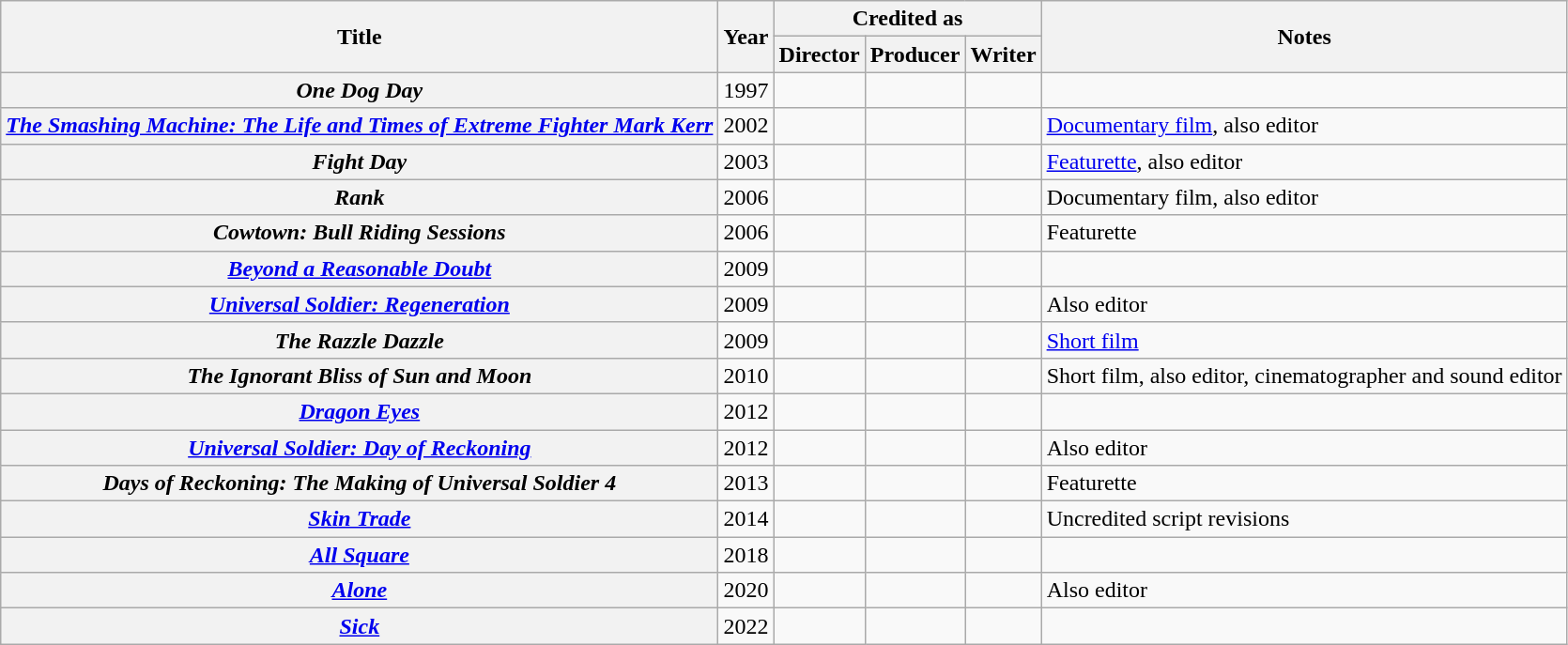<table class="wikitable plainrowheaders sortable">
<tr>
<th rowspan="2" scope="col">Title</th>
<th rowspan="2" scope="col">Year</th>
<th colspan="3" scope="col">Credited as</th>
<th rowspan="2" scope="col" class="unsortable">Notes</th>
</tr>
<tr>
<th>Director</th>
<th>Producer</th>
<th>Writer</th>
</tr>
<tr>
<th scope=row><em>One Dog Day</em></th>
<td>1997</td>
<td></td>
<td></td>
<td></td>
<td></td>
</tr>
<tr>
<th scope=row><em><a href='#'>The Smashing Machine: The Life and Times of Extreme Fighter Mark Kerr</a></em></th>
<td>2002</td>
<td></td>
<td></td>
<td></td>
<td><a href='#'>Documentary film</a>, also editor</td>
</tr>
<tr>
<th scope=row><em>Fight Day</em></th>
<td>2003</td>
<td></td>
<td></td>
<td></td>
<td><a href='#'>Featurette</a>, also editor</td>
</tr>
<tr>
<th scope=row><em>Rank</em></th>
<td>2006</td>
<td></td>
<td></td>
<td></td>
<td>Documentary film, also editor</td>
</tr>
<tr>
<th scope=row><em>Cowtown: Bull Riding Sessions</em></th>
<td>2006</td>
<td></td>
<td></td>
<td></td>
<td>Featurette</td>
</tr>
<tr>
<th scope=row><em><a href='#'>Beyond a Reasonable Doubt</a></em></th>
<td>2009</td>
<td></td>
<td></td>
<td></td>
<td></td>
</tr>
<tr>
<th scope=row><em><a href='#'>Universal Soldier: Regeneration</a></em></th>
<td>2009</td>
<td></td>
<td></td>
<td></td>
<td>Also editor</td>
</tr>
<tr>
<th scope=row><em>The Razzle Dazzle</em></th>
<td>2009</td>
<td></td>
<td></td>
<td></td>
<td><a href='#'>Short film</a></td>
</tr>
<tr>
<th scope=row><em>The Ignorant Bliss of Sun and Moon</em></th>
<td>2010</td>
<td></td>
<td></td>
<td></td>
<td>Short film, also editor, cinematographer and sound editor</td>
</tr>
<tr>
<th scope=row><em><a href='#'>Dragon Eyes</a></em></th>
<td>2012</td>
<td></td>
<td></td>
<td></td>
<td></td>
</tr>
<tr>
<th scope=row><em><a href='#'>Universal Soldier: Day of Reckoning</a></em></th>
<td>2012</td>
<td></td>
<td></td>
<td></td>
<td>Also editor</td>
</tr>
<tr>
<th scope=row><em>Days of Reckoning: The Making of Universal Soldier 4</em></th>
<td>2013</td>
<td></td>
<td></td>
<td></td>
<td>Featurette</td>
</tr>
<tr>
<th scope=row><em><a href='#'>Skin Trade</a></em></th>
<td>2014</td>
<td></td>
<td></td>
<td></td>
<td>Uncredited script revisions</td>
</tr>
<tr>
<th scope=row><em><a href='#'>All Square</a></em></th>
<td>2018</td>
<td></td>
<td></td>
<td></td>
<td></td>
</tr>
<tr>
<th scope=row><em><a href='#'>Alone</a></em></th>
<td>2020</td>
<td></td>
<td></td>
<td></td>
<td>Also editor</td>
</tr>
<tr>
<th scope=row><em><a href='#'>Sick</a></em></th>
<td>2022</td>
<td></td>
<td></td>
<td></td>
<td></td>
</tr>
</table>
